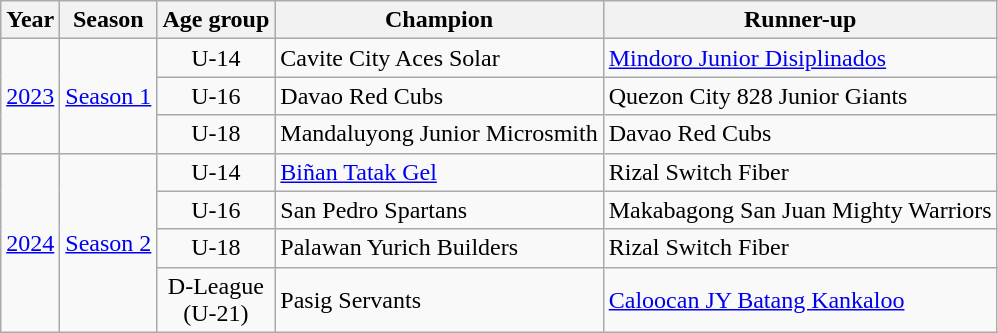<table class="wikitable">
<tr>
<th>Year</th>
<th>Season</th>
<th>Age group</th>
<th>Champion</th>
<th>Runner-up</th>
</tr>
<tr>
<td rowspan="3"><a href='#'>2023</a></td>
<td rowspan="3" align=center><a href='#'>Season 1</a></td>
<td align=center>U-14</td>
<td>Cavite City Aces Solar</td>
<td><a href='#'>Mindoro Junior Disiplinados</a></td>
</tr>
<tr>
<td align=center>U-16</td>
<td>Davao Red Cubs</td>
<td>Quezon City 828 Junior Giants</td>
</tr>
<tr>
<td align=center>U-18</td>
<td>Mandaluyong Junior Microsmith</td>
<td>Davao Red Cubs</td>
</tr>
<tr>
<td rowspan="4"><a href='#'>2024</a></td>
<td rowspan="4" align=center><a href='#'>Season 2</a></td>
<td align=center>U-14</td>
<td><a href='#'>Biñan Tatak Gel</a></td>
<td>Rizal Switch Fiber</td>
</tr>
<tr>
<td align=center>U-16</td>
<td>San Pedro Spartans</td>
<td>Makabagong San Juan Mighty Warriors</td>
</tr>
<tr>
<td align=center>U-18</td>
<td>Palawan Yurich Builders</td>
<td>Rizal Switch Fiber</td>
</tr>
<tr>
<td align=center>D-League <br> (U-21)</td>
<td>Pasig Servants</td>
<td><a href='#'>Caloocan JY Batang Kankaloo</a></td>
</tr>
</table>
